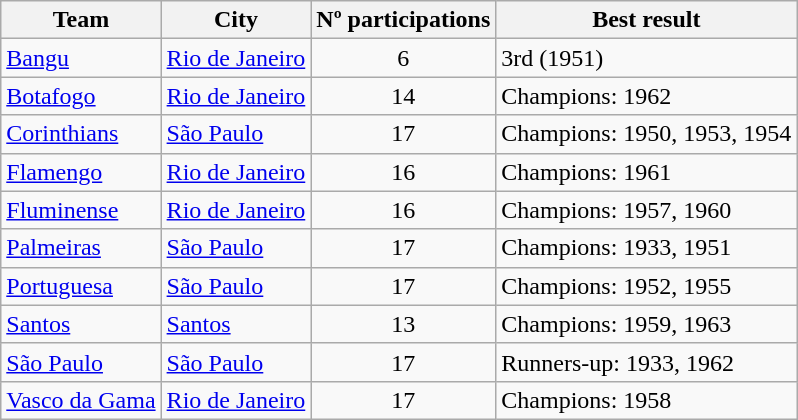<table class="wikitable sortable">
<tr>
<th>Team</th>
<th>City</th>
<th>Nº participations</th>
<th>Best result</th>
</tr>
<tr>
<td><a href='#'>Bangu</a></td>
<td> <a href='#'>Rio de Janeiro</a></td>
<td align=center>6</td>
<td>3rd (1951)</td>
</tr>
<tr>
<td><a href='#'>Botafogo</a></td>
<td> <a href='#'>Rio de Janeiro</a></td>
<td align=center>14</td>
<td>Champions: 1962</td>
</tr>
<tr>
<td><a href='#'>Corinthians</a></td>
<td> <a href='#'>São Paulo</a></td>
<td align=center>17</td>
<td>Champions: 1950, 1953, 1954</td>
</tr>
<tr>
<td><a href='#'>Flamengo</a></td>
<td> <a href='#'>Rio de Janeiro</a></td>
<td align=center>16</td>
<td>Champions: 1961</td>
</tr>
<tr>
<td><a href='#'>Fluminense</a></td>
<td> <a href='#'>Rio de Janeiro</a></td>
<td align=center>16</td>
<td>Champions: 1957, 1960</td>
</tr>
<tr>
<td><a href='#'>Palmeiras</a></td>
<td> <a href='#'>São Paulo</a></td>
<td align=center>17</td>
<td>Champions: 1933, 1951</td>
</tr>
<tr>
<td><a href='#'>Portuguesa</a></td>
<td> <a href='#'>São Paulo</a></td>
<td align=center>17</td>
<td>Champions: 1952, 1955</td>
</tr>
<tr>
<td><a href='#'>Santos</a></td>
<td> <a href='#'>Santos</a></td>
<td align=center>13</td>
<td>Champions: 1959, 1963</td>
</tr>
<tr>
<td><a href='#'>São Paulo</a></td>
<td> <a href='#'>São Paulo</a></td>
<td align=center>17</td>
<td>Runners-up: 1933, 1962</td>
</tr>
<tr>
<td><a href='#'>Vasco da Gama</a></td>
<td> <a href='#'>Rio de Janeiro</a></td>
<td align=center>17</td>
<td>Champions: 1958</td>
</tr>
</table>
